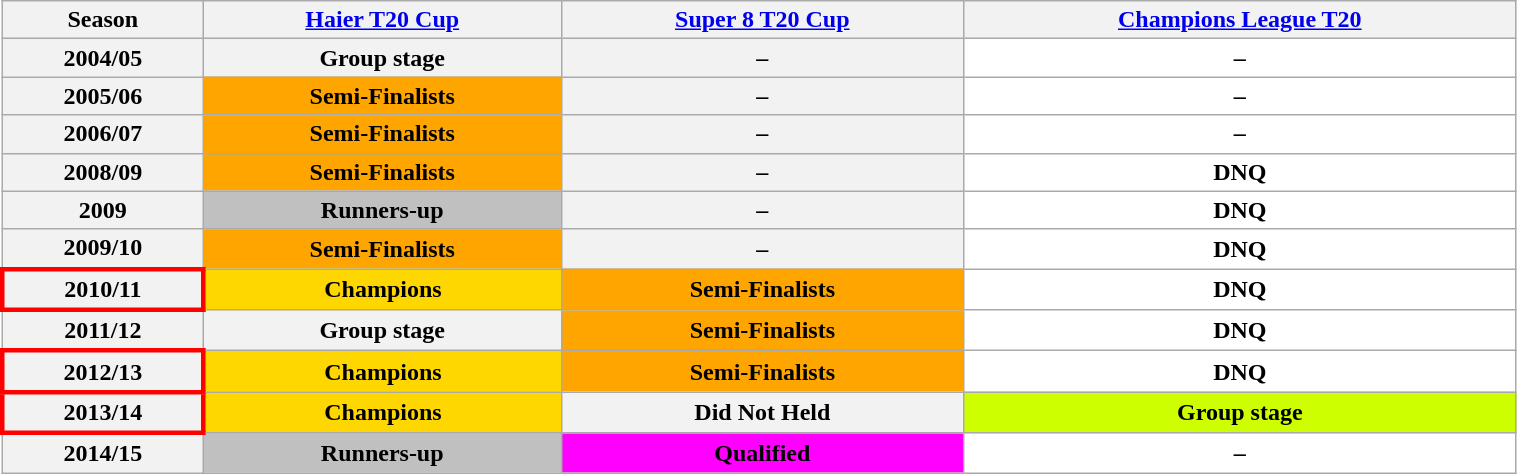<table class="wikitable" style="background:#fff;" width="80%">
<tr style="text-align:center;"|>
<th><strong>Season</strong></th>
<th><strong><a href='#'>Haier T20 Cup</a></strong></th>
<th><strong><a href='#'>Super 8 T20 Cup</a></strong></th>
<th><strong><a href='#'>Champions League T20</a></strong></th>
</tr>
<tr>
<th><strong>2004/05</strong></th>
<th>Group stage</th>
<th>–</th>
<th style="background: white;">–</th>
</tr>
<tr>
<th><strong>2005/06</strong></th>
<th style="background: orange;">Semi-Finalists</th>
<th>–</th>
<th style="background: white;">–</th>
</tr>
<tr>
<th><strong>2006/07</strong></th>
<th style="background: orange;">Semi-Finalists</th>
<th>–</th>
<th style="background: white;">–</th>
</tr>
<tr>
<th><strong>2008/09</strong></th>
<th style="background: orange;">Semi-Finalists</th>
<th>–</th>
<th style="background: white;">DNQ</th>
</tr>
<tr>
<th><strong>2009</strong></th>
<th style="background: silver;">Runners-up</th>
<th>–</th>
<th style="background: white;">DNQ</th>
</tr>
<tr>
<th><strong>2009/10</strong></th>
<th style="background: orange;">Semi-Finalists</th>
<th>–</th>
<th style="background: white;">DNQ</th>
</tr>
<tr>
<th style="border: 3px solid red"><strong>2010/11</strong></th>
<th style="background: gold;">Champions</th>
<th style="background: orange;">Semi-Finalists</th>
<th style="background: white;">DNQ</th>
</tr>
<tr>
<th><strong>2011/12</strong></th>
<th>Group stage</th>
<th style="background: orange;">Semi-Finalists</th>
<th style="background: white;">DNQ</th>
</tr>
<tr>
<th style="border: 3px solid red"><strong>2012/13</strong></th>
<th style="background: gold;">Champions</th>
<th style="background: orange;">Semi-Finalists</th>
<th style="background: white;">DNQ</th>
</tr>
<tr>
<th style="border: 3px solid red"><strong>2013/14</strong></th>
<th style="background: gold;">Champions</th>
<th>Did Not Held</th>
<th style="background: #ceff00;">Group stage</th>
</tr>
<tr>
<th><strong>2014/15</strong></th>
<th style="background: silver;">Runners-up</th>
<th style="background: magenta;">Qualified</th>
<th style="background: white;">–</th>
</tr>
</table>
